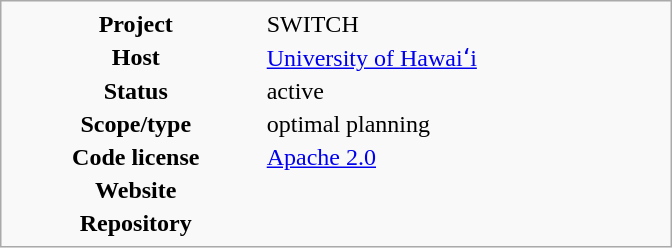<table class="infobox" style="width: 28em">
<tr>
<th style="width: 35%">Project</th>
<td style="width: 55%">SWITCH</td>
</tr>
<tr>
<th>Host</th>
<td><a href='#'>University of Hawaiʻi</a></td>
</tr>
<tr>
<th>Status</th>
<td>active</td>
</tr>
<tr>
<th>Scope/type</th>
<td>optimal planning</td>
</tr>
<tr>
<th>Code license</th>
<td><a href='#'>Apache 2.0</a></td>
</tr>
<tr>
<th>Website</th>
<td></td>
</tr>
<tr>
<th>Repository</th>
<td></td>
</tr>
</table>
